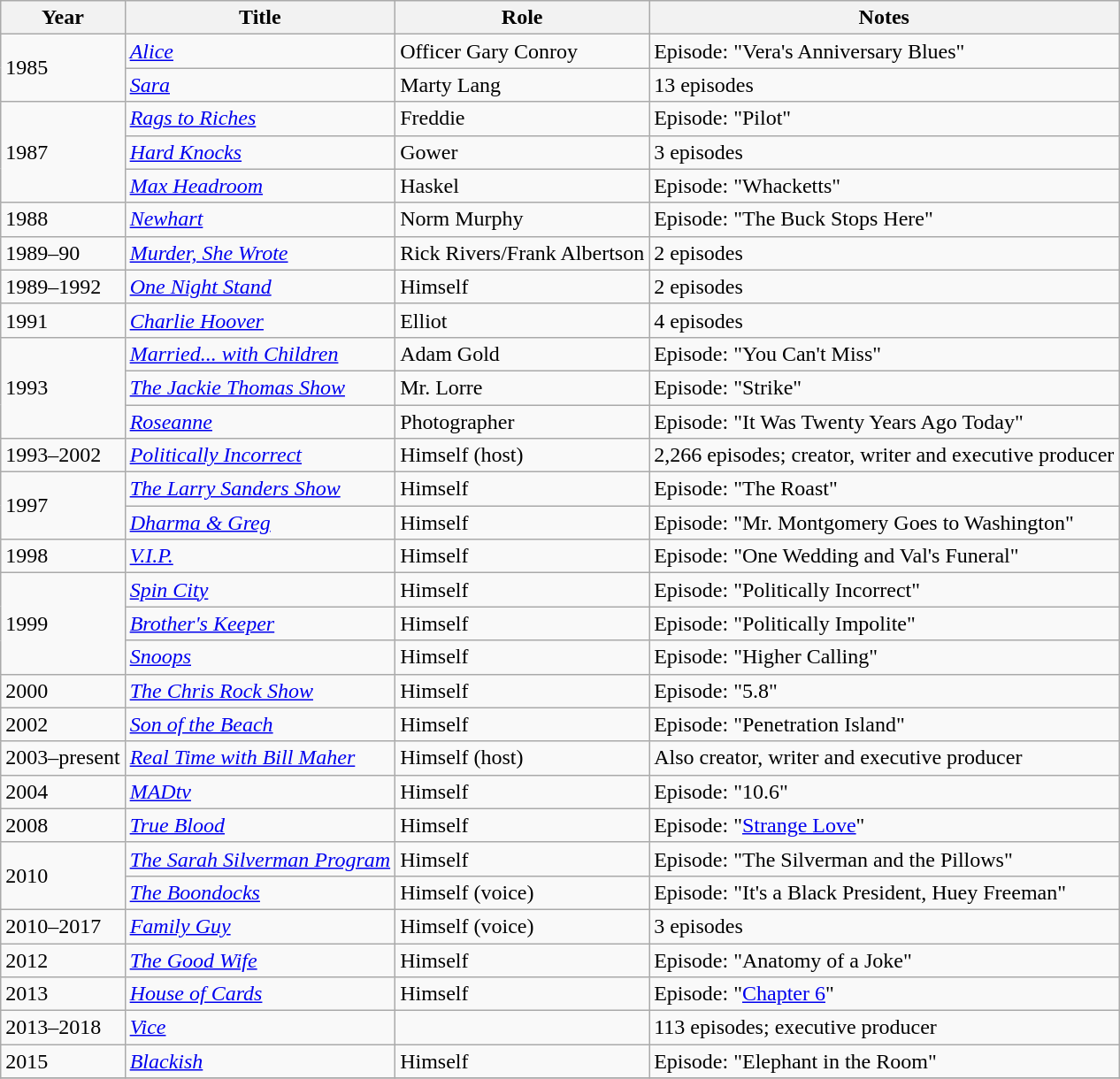<table class="wikitable">
<tr>
<th>Year</th>
<th>Title</th>
<th>Role</th>
<th>Notes</th>
</tr>
<tr>
<td rowspan="2">1985</td>
<td><em><a href='#'>Alice</a></em></td>
<td>Officer Gary Conroy</td>
<td>Episode: "Vera's Anniversary Blues"</td>
</tr>
<tr>
<td><em><a href='#'>Sara</a></em></td>
<td>Marty Lang</td>
<td>13 episodes</td>
</tr>
<tr>
<td rowspan="3">1987</td>
<td><em><a href='#'>Rags to Riches</a></em></td>
<td>Freddie</td>
<td>Episode: "Pilot"</td>
</tr>
<tr>
<td><em><a href='#'>Hard Knocks</a></em></td>
<td>Gower</td>
<td>3 episodes</td>
</tr>
<tr>
<td><em><a href='#'>Max Headroom</a></em></td>
<td>Haskel</td>
<td>Episode: "Whacketts"</td>
</tr>
<tr>
<td>1988</td>
<td><em><a href='#'>Newhart</a></em></td>
<td>Norm Murphy</td>
<td>Episode: "The Buck Stops Here"</td>
</tr>
<tr>
<td>1989–90</td>
<td><em><a href='#'>Murder, She Wrote</a></em></td>
<td>Rick Rivers/Frank Albertson</td>
<td>2 episodes</td>
</tr>
<tr>
<td>1989–1992</td>
<td><em><a href='#'>One Night Stand</a></em></td>
<td>Himself</td>
<td>2 episodes</td>
</tr>
<tr>
<td>1991</td>
<td><em><a href='#'>Charlie Hoover</a></em></td>
<td>Elliot</td>
<td>4 episodes</td>
</tr>
<tr>
<td rowspan="3">1993</td>
<td><em><a href='#'>Married... with Children</a></em></td>
<td>Adam Gold</td>
<td>Episode: "You Can't Miss"</td>
</tr>
<tr>
<td><em><a href='#'>The Jackie Thomas Show</a></em></td>
<td>Mr. Lorre</td>
<td>Episode: "Strike"</td>
</tr>
<tr>
<td><em><a href='#'>Roseanne</a></em></td>
<td>Photographer</td>
<td>Episode: "It Was Twenty Years Ago Today"</td>
</tr>
<tr>
<td>1993–2002</td>
<td><em><a href='#'>Politically Incorrect</a></em></td>
<td>Himself (host)</td>
<td>2,266 episodes; creator, writer and executive producer</td>
</tr>
<tr>
<td rowspan=2>1997</td>
<td><em><a href='#'>The Larry Sanders Show</a></em></td>
<td>Himself</td>
<td>Episode: "The Roast"</td>
</tr>
<tr>
<td><em><a href='#'>Dharma & Greg</a></em></td>
<td>Himself</td>
<td>Episode: "Mr. Montgomery Goes to Washington"</td>
</tr>
<tr>
<td>1998</td>
<td><em><a href='#'>V.I.P.</a></em></td>
<td>Himself</td>
<td>Episode: "One Wedding and Val's Funeral"</td>
</tr>
<tr>
<td rowspan="3">1999</td>
<td><em><a href='#'>Spin City</a></em></td>
<td>Himself</td>
<td>Episode: "Politically Incorrect"</td>
</tr>
<tr>
<td><em><a href='#'>Brother's Keeper</a></em></td>
<td>Himself</td>
<td>Episode: "Politically Impolite"</td>
</tr>
<tr>
<td><em><a href='#'>Snoops</a></em></td>
<td>Himself</td>
<td>Episode: "Higher Calling"</td>
</tr>
<tr>
<td>2000</td>
<td><em><a href='#'>The Chris Rock Show</a></em></td>
<td>Himself</td>
<td>Episode: "5.8"</td>
</tr>
<tr>
<td>2002</td>
<td><em><a href='#'>Son of the Beach</a></em></td>
<td>Himself</td>
<td>Episode: "Penetration Island"</td>
</tr>
<tr>
<td>2003–present</td>
<td><em><a href='#'>Real Time with Bill Maher</a></em></td>
<td>Himself (host)</td>
<td>Also creator, writer and executive producer</td>
</tr>
<tr>
<td>2004</td>
<td><em><a href='#'>MADtv</a></em></td>
<td>Himself</td>
<td>Episode: "10.6"</td>
</tr>
<tr>
<td>2008</td>
<td><em><a href='#'>True Blood</a></em></td>
<td>Himself</td>
<td>Episode: "<a href='#'>Strange Love</a>"</td>
</tr>
<tr>
<td rowspan="2">2010</td>
<td><em><a href='#'>The Sarah Silverman Program</a></em></td>
<td>Himself</td>
<td>Episode: "The Silverman and the Pillows"</td>
</tr>
<tr>
<td><em><a href='#'>The Boondocks</a></em></td>
<td>Himself (voice)</td>
<td>Episode: "It's a Black President, Huey Freeman"</td>
</tr>
<tr>
<td>2010–2017</td>
<td><em><a href='#'>Family Guy</a></em></td>
<td>Himself (voice)</td>
<td>3 episodes</td>
</tr>
<tr>
<td>2012</td>
<td><em><a href='#'>The Good Wife</a></em></td>
<td>Himself</td>
<td>Episode: "Anatomy of a Joke"</td>
</tr>
<tr>
<td>2013</td>
<td><em><a href='#'>House of Cards</a></em></td>
<td>Himself</td>
<td>Episode: "<a href='#'>Chapter 6</a>"</td>
</tr>
<tr>
<td>2013–2018</td>
<td><em><a href='#'>Vice</a></em></td>
<td></td>
<td>113 episodes; executive producer</td>
</tr>
<tr>
<td>2015</td>
<td><em><a href='#'>Blackish</a></em></td>
<td>Himself</td>
<td>Episode: "Elephant in the Room"</td>
</tr>
<tr>
</tr>
</table>
